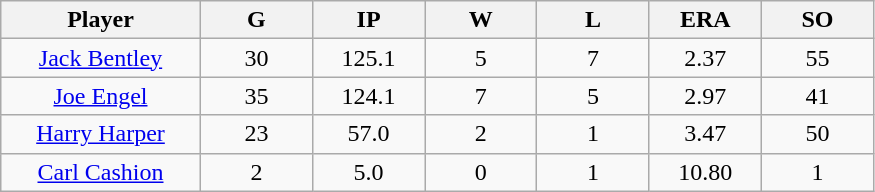<table class="wikitable sortable">
<tr>
<th bgcolor="#DDDDFF" width="16%">Player</th>
<th bgcolor="#DDDDFF" width="9%">G</th>
<th bgcolor="#DDDDFF" width="9%">IP</th>
<th bgcolor="#DDDDFF" width="9%">W</th>
<th bgcolor="#DDDDFF" width="9%">L</th>
<th bgcolor="#DDDDFF" width="9%">ERA</th>
<th bgcolor="#DDDDFF" width="9%">SO</th>
</tr>
<tr align="center">
<td><a href='#'>Jack Bentley</a></td>
<td>30</td>
<td>125.1</td>
<td>5</td>
<td>7</td>
<td>2.37</td>
<td>55</td>
</tr>
<tr align=center>
<td><a href='#'>Joe Engel</a></td>
<td>35</td>
<td>124.1</td>
<td>7</td>
<td>5</td>
<td>2.97</td>
<td>41</td>
</tr>
<tr align=center>
<td><a href='#'>Harry Harper</a></td>
<td>23</td>
<td>57.0</td>
<td>2</td>
<td>1</td>
<td>3.47</td>
<td>50</td>
</tr>
<tr align=center>
<td><a href='#'>Carl Cashion</a></td>
<td>2</td>
<td>5.0</td>
<td>0</td>
<td>1</td>
<td>10.80</td>
<td>1</td>
</tr>
</table>
